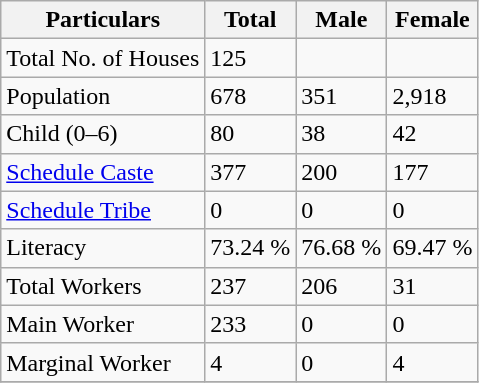<table class="wikitable sortable">
<tr>
<th>Particulars</th>
<th>Total</th>
<th>Male</th>
<th>Female</th>
</tr>
<tr>
<td>Total No. of Houses</td>
<td>125</td>
<td></td>
<td></td>
</tr>
<tr>
<td>Population</td>
<td>678</td>
<td>351</td>
<td>2,918</td>
</tr>
<tr>
<td>Child (0–6)</td>
<td>80</td>
<td>38</td>
<td>42</td>
</tr>
<tr>
<td><a href='#'>Schedule Caste</a></td>
<td>377</td>
<td>200</td>
<td>177</td>
</tr>
<tr>
<td><a href='#'>Schedule Tribe</a></td>
<td>0</td>
<td>0</td>
<td>0</td>
</tr>
<tr>
<td>Literacy</td>
<td>73.24    %</td>
<td>76.68    %</td>
<td>69.47    %</td>
</tr>
<tr>
<td>Total Workers</td>
<td>237</td>
<td>206</td>
<td>31</td>
</tr>
<tr>
<td>Main Worker</td>
<td>233</td>
<td>0</td>
<td>0</td>
</tr>
<tr>
<td>Marginal Worker</td>
<td>4</td>
<td>0</td>
<td>4</td>
</tr>
<tr>
</tr>
</table>
